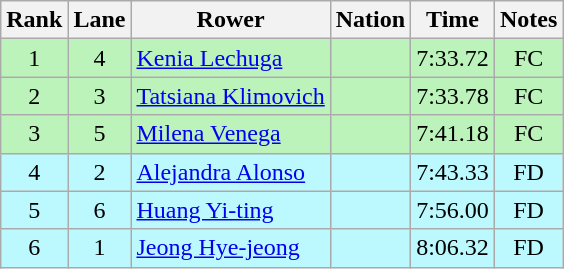<table class="wikitable sortable" style="text-align:center">
<tr>
<th>Rank</th>
<th>Lane</th>
<th>Rower</th>
<th>Nation</th>
<th>Time</th>
<th>Notes</th>
</tr>
<tr bgcolor=bbf3bb>
<td>1</td>
<td>4</td>
<td align=left><a href='#'>Kenia Lechuga</a></td>
<td align=left></td>
<td>7:33.72</td>
<td>FC</td>
</tr>
<tr bgcolor=bbf3bb>
<td>2</td>
<td>3</td>
<td align=left><a href='#'>Tatsiana Klimovich</a></td>
<td align=left></td>
<td>7:33.78</td>
<td>FC</td>
</tr>
<tr bgcolor=bbf3bb>
<td>3</td>
<td>5</td>
<td align=left><a href='#'>Milena Venega</a></td>
<td align=left></td>
<td>7:41.18</td>
<td>FC</td>
</tr>
<tr bgcolor=bbf9ff>
<td>4</td>
<td>2</td>
<td align=left><a href='#'>Alejandra Alonso</a></td>
<td align=left></td>
<td>7:43.33</td>
<td>FD</td>
</tr>
<tr bgcolor=bbf9ff>
<td>5</td>
<td>6</td>
<td align=left><a href='#'>Huang Yi-ting</a></td>
<td align=left></td>
<td>7:56.00</td>
<td>FD</td>
</tr>
<tr bgcolor=bbf9ff>
<td>6</td>
<td>1</td>
<td align=left><a href='#'>Jeong Hye-jeong</a></td>
<td align=left></td>
<td>8:06.32</td>
<td>FD</td>
</tr>
</table>
